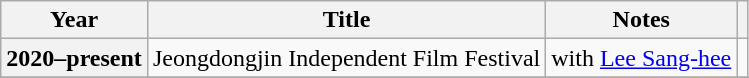<table class="wikitable plainrowheaders">
<tr>
<th scope="col">Year</th>
<th scope="col">Title</th>
<th scope="col">Notes</th>
<th scope="col" class="unsortable"></th>
</tr>
<tr>
<th scope="row">2020–present</th>
<td>Jeongdongjin Independent Film Festival</td>
<td>with  <a href='#'>Lee Sang-hee</a></td>
<td></td>
</tr>
<tr>
</tr>
</table>
